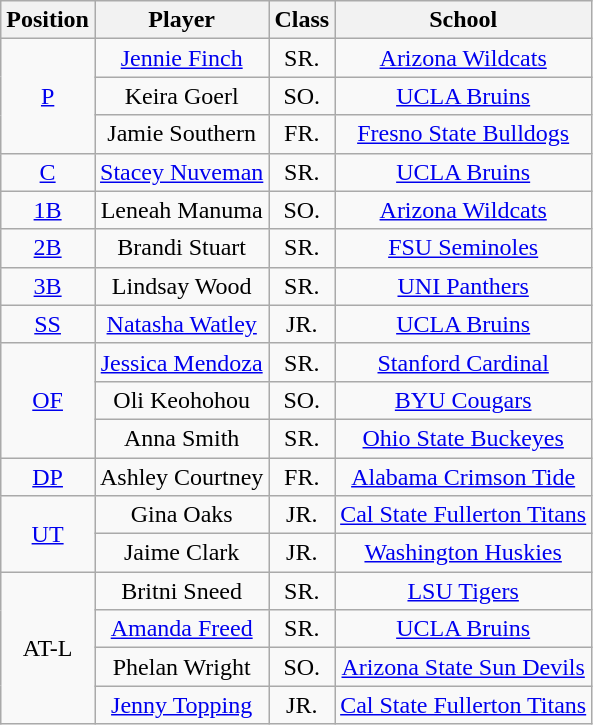<table class="wikitable">
<tr>
<th>Position</th>
<th>Player</th>
<th>Class</th>
<th>School</th>
</tr>
<tr align=center>
<td rowspan=3><a href='#'>P</a></td>
<td><a href='#'>Jennie Finch</a></td>
<td>SR.</td>
<td><a href='#'>Arizona Wildcats</a></td>
</tr>
<tr align=center>
<td>Keira Goerl</td>
<td>SO.</td>
<td><a href='#'>UCLA Bruins</a></td>
</tr>
<tr align=center>
<td>Jamie Southern</td>
<td>FR.</td>
<td><a href='#'>Fresno State Bulldogs</a></td>
</tr>
<tr align=center>
<td rowspan=1><a href='#'>C</a></td>
<td><a href='#'>Stacey Nuveman</a></td>
<td>SR.</td>
<td><a href='#'>UCLA Bruins</a></td>
</tr>
<tr align=center>
<td rowspan=1><a href='#'>1B</a></td>
<td>Leneah Manuma</td>
<td>SO.</td>
<td><a href='#'>Arizona Wildcats</a></td>
</tr>
<tr align=center>
<td rowspan=1><a href='#'>2B</a></td>
<td>Brandi Stuart</td>
<td>SR.</td>
<td><a href='#'>FSU Seminoles</a></td>
</tr>
<tr align=center>
<td rowspan=1><a href='#'>3B</a></td>
<td>Lindsay Wood</td>
<td>SR.</td>
<td><a href='#'>UNI Panthers</a></td>
</tr>
<tr align=center>
<td rowspan=1><a href='#'>SS</a></td>
<td><a href='#'>Natasha Watley</a></td>
<td>JR.</td>
<td><a href='#'>UCLA Bruins</a></td>
</tr>
<tr align=center>
<td rowspan=3><a href='#'>OF</a></td>
<td><a href='#'>Jessica Mendoza</a></td>
<td>SR.</td>
<td><a href='#'>Stanford Cardinal</a></td>
</tr>
<tr align=center>
<td>Oli Keohohou</td>
<td>SO.</td>
<td><a href='#'>BYU Cougars</a></td>
</tr>
<tr align=center>
<td>Anna Smith</td>
<td>SR.</td>
<td><a href='#'>Ohio State Buckeyes</a></td>
</tr>
<tr align=center>
<td rowspan=1><a href='#'>DP</a></td>
<td>Ashley Courtney</td>
<td>FR.</td>
<td><a href='#'>Alabama Crimson Tide</a></td>
</tr>
<tr align=center>
<td rowspan=2><a href='#'>UT</a></td>
<td>Gina Oaks</td>
<td>JR.</td>
<td><a href='#'>Cal State Fullerton Titans</a></td>
</tr>
<tr align=center>
<td>Jaime Clark</td>
<td>JR.</td>
<td><a href='#'>Washington Huskies</a></td>
</tr>
<tr align=center>
<td rowspan=5>AT-L</td>
<td>Britni Sneed</td>
<td>SR.</td>
<td><a href='#'>LSU Tigers</a></td>
</tr>
<tr align=center>
<td><a href='#'>Amanda Freed</a></td>
<td>SR.</td>
<td><a href='#'>UCLA Bruins</a></td>
</tr>
<tr align=center>
<td>Phelan Wright</td>
<td>SO.</td>
<td><a href='#'>Arizona State Sun Devils</a></td>
</tr>
<tr align=center>
<td><a href='#'>Jenny Topping</a></td>
<td>JR.</td>
<td><a href='#'>Cal State Fullerton Titans</a></td>
</tr>
</table>
